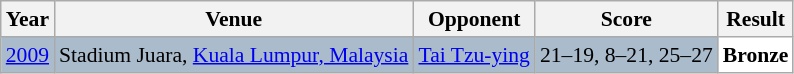<table class="sortable wikitable" style="font-size: 90%;">
<tr>
<th>Year</th>
<th>Venue</th>
<th>Opponent</th>
<th>Score</th>
<th>Result</th>
</tr>
<tr style="background:#AABBCC">
<td align="center"><a href='#'>2009</a></td>
<td align="left">Stadium Juara, <a href='#'>Kuala Lumpur, Malaysia</a></td>
<td align="left"> <a href='#'>Tai Tzu-ying</a></td>
<td align="left">21–19, 8–21, 25–27</td>
<td style="text-align:left; background:white"> <strong>Bronze</strong></td>
</tr>
</table>
